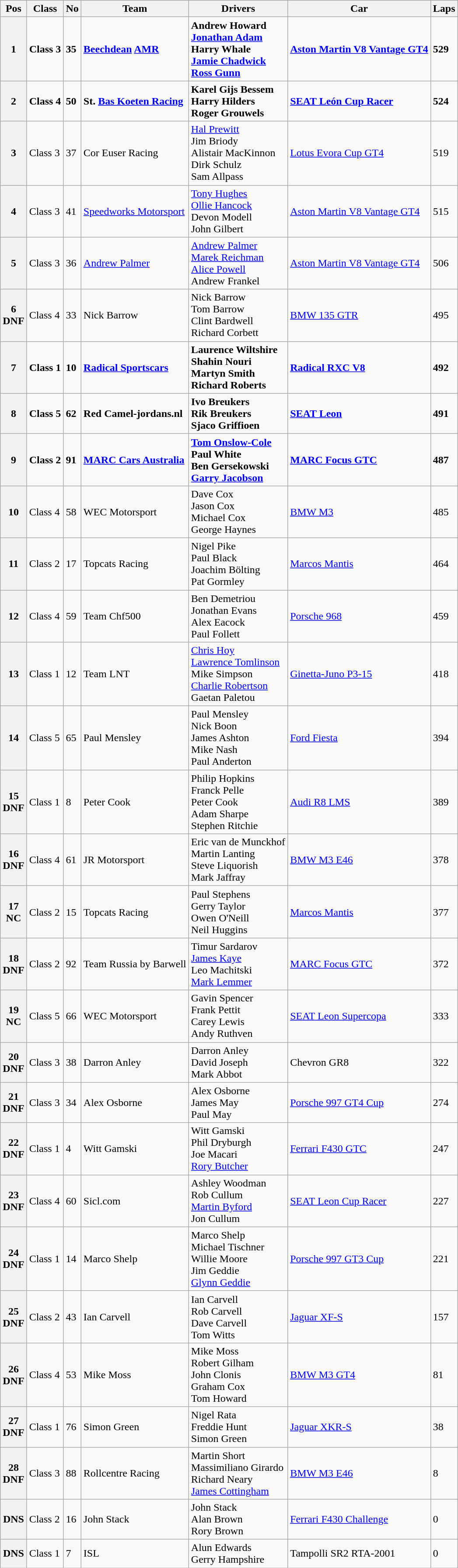<table class="wikitable" style="font-size 95%;">
<tr>
<th>Pos</th>
<th>Class</th>
<th>No</th>
<th>Team</th>
<th>Drivers</th>
<th>Car</th>
<th>Laps</th>
</tr>
<tr style="font-weight:bold">
<th>1</th>
<td>Class 3</td>
<td>35</td>
<td> <a href='#'>Beechdean</a> <a href='#'>AMR</a></td>
<td> Andrew Howard<br> <a href='#'>Jonathan Adam</a><br> Harry Whale<br> <a href='#'>Jamie Chadwick</a><br> <a href='#'>Ross Gunn</a></td>
<td><a href='#'>Aston Martin V8 Vantage GT4</a></td>
<td>529</td>
</tr>
<tr style="font-weight:bold">
<th>2</th>
<td>Class 4</td>
<td>50</td>
<td> St. <a href='#'>Bas Koeten Racing</a></td>
<td> Karel Gijs Bessem<br> Harry Hilders<br> Roger Grouwels</td>
<td><a href='#'>SEAT León Cup Racer</a></td>
<td>524</td>
</tr>
<tr>
<th>3</th>
<td>Class 3</td>
<td>37</td>
<td> Cor Euser Racing</td>
<td> <a href='#'>Hal Prewitt</a><br> Jim Briody<br> Alistair MacKinnon<br> Dirk Schulz<br> Sam Allpass</td>
<td><a href='#'>Lotus Evora Cup GT4</a></td>
<td>519</td>
</tr>
<tr>
<th>4</th>
<td>Class 3</td>
<td>41</td>
<td> <a href='#'>Speedworks Motorsport</a></td>
<td> <a href='#'>Tony Hughes</a><br> <a href='#'>Ollie Hancock</a><br> Devon Modell<br> John Gilbert</td>
<td><a href='#'>Aston Martin V8 Vantage GT4</a></td>
<td>515</td>
</tr>
<tr>
<th>5</th>
<td>Class 3</td>
<td>36</td>
<td> <a href='#'>Andrew Palmer</a></td>
<td> <a href='#'>Andrew Palmer</a><br> <a href='#'>Marek Reichman</a><br> <a href='#'>Alice Powell</a><br> Andrew Frankel</td>
<td><a href='#'>Aston Martin V8 Vantage GT4</a></td>
<td>506</td>
</tr>
<tr>
<th>6<br>DNF</th>
<td>Class 4</td>
<td>33</td>
<td> Nick Barrow</td>
<td> Nick Barrow<br> Tom Barrow<br> Clint Bardwell<br> Richard Corbett</td>
<td><a href='#'>BMW 135 GTR</a></td>
<td>495</td>
</tr>
<tr style="font-weight:bold">
<th>7</th>
<td>Class 1</td>
<td>10</td>
<td> <a href='#'>Radical Sportscars</a></td>
<td> Laurence Wiltshire<br> Shahin Nouri<br> Martyn Smith<br> Richard Roberts</td>
<td><a href='#'>Radical RXC V8</a></td>
<td>492</td>
</tr>
<tr style="font-weight:bold">
<th>8</th>
<td>Class 5</td>
<td>62</td>
<td> Red Camel-jordans.nl</td>
<td> Ivo Breukers<br> Rik Breukers<br> Sjaco Griffioen</td>
<td><a href='#'>SEAT Leon</a></td>
<td>491</td>
</tr>
<tr style="font-weight:bold">
<th>9</th>
<td>Class 2</td>
<td>91</td>
<td> <a href='#'>MARC Cars Australia</a></td>
<td> <a href='#'>Tom Onslow-Cole</a><br> Paul White<br> Ben Gersekowski<br> <a href='#'>Garry Jacobson</a></td>
<td><a href='#'>MARC Focus GTC</a></td>
<td>487</td>
</tr>
<tr>
<th>10</th>
<td>Class 4</td>
<td>58</td>
<td> WEC Motorsport</td>
<td> Dave Cox<br> Jason Cox<br> Michael Cox<br> George Haynes</td>
<td><a href='#'>BMW M3</a></td>
<td>485</td>
</tr>
<tr>
<th>11</th>
<td>Class 2</td>
<td>17</td>
<td> Topcats Racing</td>
<td> Nigel Pike<br> Paul Black<br> Joachim Bölting<br> Pat Gormley</td>
<td><a href='#'>Marcos Mantis</a></td>
<td>464</td>
</tr>
<tr>
<th>12</th>
<td>Class 4</td>
<td>59</td>
<td> Team Chf500</td>
<td> Ben Demetriou<br> Jonathan Evans<br> Alex Eacock<br> Paul Follett</td>
<td><a href='#'>Porsche 968</a></td>
<td>459</td>
</tr>
<tr>
<th>13</th>
<td>Class 1</td>
<td>12</td>
<td> Team LNT</td>
<td> <a href='#'>Chris Hoy</a><br> <a href='#'>Lawrence Tomlinson</a><br> Mike Simpson<br> <a href='#'>Charlie Robertson</a><br> Gaetan Paletou</td>
<td><a href='#'>Ginetta-Juno P3-15</a></td>
<td>418</td>
</tr>
<tr>
<th>14</th>
<td>Class 5</td>
<td>65</td>
<td> Paul Mensley</td>
<td> Paul Mensley<br> Nick Boon<br> James Ashton<br> Mike Nash<br> Paul Anderton</td>
<td><a href='#'>Ford Fiesta</a></td>
<td>394</td>
</tr>
<tr>
<th>15<br>DNF</th>
<td>Class 1</td>
<td>8</td>
<td> Peter Cook</td>
<td> Philip Hopkins<br> Franck Pelle<br> Peter Cook<br> Adam Sharpe<br> Stephen Ritchie</td>
<td><a href='#'>Audi R8 LMS</a></td>
<td>389</td>
</tr>
<tr>
<th>16<br>DNF</th>
<td>Class 4</td>
<td>61</td>
<td> JR Motorsport</td>
<td> Eric van de Munckhof<br> Martin Lanting<br> Steve Liquorish<br> Mark Jaffray</td>
<td><a href='#'>BMW M3 E46</a></td>
<td>378</td>
</tr>
<tr>
<th>17<br>NC</th>
<td>Class 2</td>
<td>15</td>
<td> Topcats Racing</td>
<td> Paul Stephens<br> Gerry Taylor<br> Owen O'Neill<br> Neil Huggins</td>
<td><a href='#'>Marcos Mantis</a></td>
<td>377</td>
</tr>
<tr>
<th>18<br>DNF</th>
<td>Class 2</td>
<td>92</td>
<td> Team Russia by Barwell</td>
<td> Timur Sardarov<br> <a href='#'>James Kaye</a><br> Leo Machitski<br> <a href='#'>Mark Lemmer</a></td>
<td><a href='#'>MARC Focus GTC</a></td>
<td>372</td>
</tr>
<tr>
<th>19<br>NC</th>
<td>Class 5</td>
<td>66</td>
<td> WEC Motorsport</td>
<td> Gavin Spencer<br> Frank Pettit<br> Carey Lewis<br> Andy Ruthven</td>
<td><a href='#'>SEAT Leon Supercopa</a></td>
<td>333</td>
</tr>
<tr>
<th>20<br>DNF</th>
<td>Class 3</td>
<td>38</td>
<td> Darron Anley</td>
<td> Darron Anley<br> David Joseph<br> Mark Abbot</td>
<td>Chevron GR8</td>
<td>322</td>
</tr>
<tr>
<th>21<br>DNF</th>
<td>Class 3</td>
<td>34</td>
<td> Alex Osborne</td>
<td> Alex Osborne<br> James May<br> Paul May</td>
<td><a href='#'>Porsche 997 GT4 Cup</a></td>
<td>274</td>
</tr>
<tr>
<th>22<br>DNF</th>
<td>Class 1</td>
<td>4</td>
<td> Witt Gamski</td>
<td> Witt Gamski<br> Phil Dryburgh<br> Joe Macari<br> <a href='#'>Rory Butcher</a></td>
<td><a href='#'>Ferrari F430 GTC</a></td>
<td>247</td>
</tr>
<tr>
<th>23<br>DNF</th>
<td>Class 4</td>
<td>60</td>
<td> Sicl.com</td>
<td> Ashley Woodman<br> Rob Cullum<br> <a href='#'>Martin Byford</a><br> Jon Cullum</td>
<td><a href='#'>SEAT Leon Cup Racer</a></td>
<td>227</td>
</tr>
<tr>
<th>24<br>DNF</th>
<td>Class 1</td>
<td>14</td>
<td> Marco Shelp</td>
<td> Marco Shelp<br> Michael Tischner<br> Willie Moore<br> Jim Geddie<br> <a href='#'>Glynn Geddie</a></td>
<td><a href='#'>Porsche 997 GT3 Cup</a></td>
<td>221</td>
</tr>
<tr>
<th>25<br>DNF</th>
<td>Class 2</td>
<td>43</td>
<td> Ian Carvell</td>
<td> Ian Carvell<br> Rob Carvell<br> Dave Carvell<br> Tom Witts</td>
<td><a href='#'>Jaguar XF-S</a></td>
<td>157</td>
</tr>
<tr>
<th>26<br>DNF</th>
<td>Class 4</td>
<td>53</td>
<td> Mike Moss</td>
<td> Mike Moss<br> Robert Gilham<br> John Clonis<br> Graham Cox<br> Tom Howard</td>
<td><a href='#'>BMW M3 GT4</a></td>
<td>81</td>
</tr>
<tr>
<th>27<br>DNF</th>
<td>Class 1</td>
<td>76</td>
<td> Simon Green</td>
<td> Nigel Rata<br> Freddie Hunt<br> Simon Green</td>
<td><a href='#'>Jaguar XKR-S</a></td>
<td>38</td>
</tr>
<tr>
<th>28<br>DNF</th>
<td>Class 3</td>
<td>88</td>
<td> Rollcentre Racing</td>
<td> Martin Short<br> Massimiliano Girardo<br> Richard Neary<br> <a href='#'>James Cottingham</a></td>
<td><a href='#'>BMW M3 E46</a></td>
<td>8</td>
</tr>
<tr>
<th>DNS</th>
<td>Class 2</td>
<td>16</td>
<td> John Stack</td>
<td> John Stack<br> Alan Brown<br> Rory Brown</td>
<td><a href='#'>Ferrari F430 Challenge</a></td>
<td>0</td>
</tr>
<tr>
<th>DNS</th>
<td>Class 1</td>
<td>7</td>
<td> ISL</td>
<td> Alun Edwards<br> Gerry Hampshire</td>
<td>Tampolli SR2 RTA-2001</td>
<td>0</td>
</tr>
</table>
